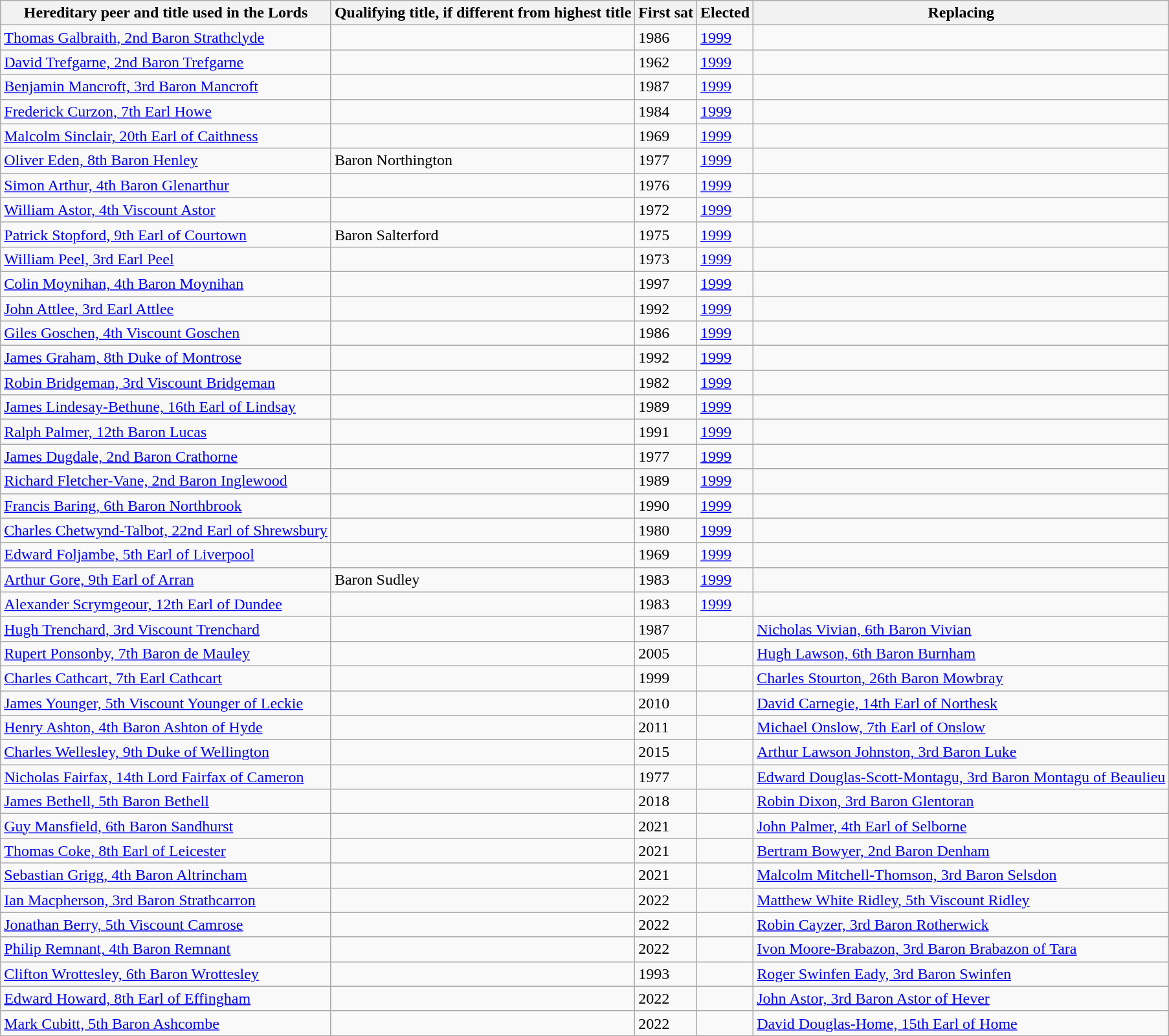<table class="sortable wikitable">
<tr>
<th>Hereditary peer and title used in the Lords</th>
<th>Qualifying title, if different from highest title</th>
<th>First sat</th>
<th>Elected</th>
<th>Replacing</th>
</tr>
<tr>
<td><a href='#'>Thomas Galbraith, 2nd Baron Strathclyde</a></td>
<td></td>
<td>1986</td>
<td><a href='#'>1999</a></td>
<td></td>
</tr>
<tr>
<td><a href='#'>David Trefgarne, 2nd Baron Trefgarne</a></td>
<td></td>
<td>1962</td>
<td><a href='#'>1999</a></td>
<td></td>
</tr>
<tr>
<td><a href='#'>Benjamin Mancroft, 3rd Baron Mancroft</a></td>
<td></td>
<td>1987</td>
<td><a href='#'>1999</a></td>
<td></td>
</tr>
<tr>
<td><a href='#'>Frederick Curzon, 7th Earl Howe</a></td>
<td></td>
<td>1984</td>
<td><a href='#'>1999</a></td>
<td></td>
</tr>
<tr>
<td><a href='#'>Malcolm Sinclair, 20th Earl of Caithness</a></td>
<td></td>
<td>1969</td>
<td><a href='#'>1999</a></td>
<td></td>
</tr>
<tr>
<td><a href='#'>Oliver Eden, 8th Baron Henley</a></td>
<td>Baron Northington</td>
<td>1977</td>
<td><a href='#'>1999</a></td>
<td></td>
</tr>
<tr>
<td><a href='#'>Simon Arthur, 4th Baron Glenarthur</a></td>
<td></td>
<td>1976</td>
<td><a href='#'>1999</a></td>
<td></td>
</tr>
<tr>
<td><a href='#'>William Astor, 4th Viscount Astor</a></td>
<td></td>
<td>1972</td>
<td><a href='#'>1999</a></td>
<td></td>
</tr>
<tr>
<td><a href='#'>Patrick Stopford, 9th Earl of Courtown</a></td>
<td>Baron Salterford</td>
<td>1975</td>
<td><a href='#'>1999</a></td>
<td></td>
</tr>
<tr>
<td><a href='#'>William Peel, 3rd Earl Peel</a><br></td>
<td></td>
<td>1973</td>
<td><a href='#'>1999</a></td>
<td></td>
</tr>
<tr>
<td><a href='#'>Colin Moynihan, 4th Baron Moynihan</a></td>
<td></td>
<td>1997</td>
<td><a href='#'>1999</a></td>
<td></td>
</tr>
<tr>
<td><a href='#'>John Attlee, 3rd Earl Attlee</a></td>
<td></td>
<td>1992</td>
<td><a href='#'>1999</a></td>
<td></td>
</tr>
<tr>
<td><a href='#'>Giles Goschen, 4th Viscount Goschen</a></td>
<td></td>
<td>1986</td>
<td><a href='#'>1999</a></td>
<td></td>
</tr>
<tr>
<td><a href='#'>James Graham, 8th Duke of Montrose</a></td>
<td></td>
<td>1992</td>
<td><a href='#'>1999</a></td>
<td></td>
</tr>
<tr>
<td><a href='#'>Robin Bridgeman, 3rd Viscount Bridgeman</a></td>
<td></td>
<td>1982</td>
<td><a href='#'>1999</a></td>
<td></td>
</tr>
<tr>
<td><a href='#'>James Lindesay-Bethune, 16th Earl of Lindsay</a></td>
<td></td>
<td>1989</td>
<td><a href='#'>1999</a></td>
<td></td>
</tr>
<tr>
<td><a href='#'>Ralph Palmer, 12th Baron Lucas</a></td>
<td></td>
<td>1991</td>
<td><a href='#'>1999</a></td>
<td></td>
</tr>
<tr>
<td><a href='#'>James Dugdale, 2nd Baron Crathorne</a></td>
<td></td>
<td>1977</td>
<td><a href='#'>1999</a></td>
<td></td>
</tr>
<tr>
<td><a href='#'>Richard Fletcher-Vane, 2nd Baron Inglewood</a><br></td>
<td></td>
<td>1989</td>
<td><a href='#'>1999</a></td>
<td></td>
</tr>
<tr>
<td><a href='#'>Francis Baring, 6th Baron Northbrook</a></td>
<td></td>
<td>1990</td>
<td><a href='#'>1999</a></td>
<td></td>
</tr>
<tr>
<td><a href='#'>Charles Chetwynd-Talbot, 22nd Earl of Shrewsbury</a></td>
<td></td>
<td>1980</td>
<td><a href='#'>1999</a></td>
<td></td>
</tr>
<tr>
<td><a href='#'>Edward Foljambe, 5th Earl of Liverpool</a></td>
<td></td>
<td>1969</td>
<td><a href='#'>1999</a></td>
<td></td>
</tr>
<tr>
<td><a href='#'>Arthur Gore, 9th Earl of Arran</a></td>
<td>Baron Sudley</td>
<td>1983</td>
<td><a href='#'>1999</a></td>
<td></td>
</tr>
<tr>
<td><a href='#'>Alexander Scrymgeour, 12th Earl of Dundee</a></td>
<td></td>
<td>1983</td>
<td><a href='#'>1999</a></td>
<td></td>
</tr>
<tr>
<td><a href='#'>Hugh Trenchard, 3rd Viscount Trenchard</a><br></td>
<td></td>
<td>1987</td>
<td></td>
<td><a href='#'>Nicholas Vivian, 6th Baron Vivian</a></td>
</tr>
<tr>
<td><a href='#'>Rupert Ponsonby, 7th Baron de Mauley</a></td>
<td></td>
<td>2005</td>
<td></td>
<td><a href='#'>Hugh Lawson, 6th Baron Burnham</a></td>
</tr>
<tr>
<td><a href='#'>Charles Cathcart, 7th Earl Cathcart</a><br></td>
<td></td>
<td>1999</td>
<td></td>
<td><a href='#'>Charles Stourton, 26th Baron Mowbray</a></td>
</tr>
<tr>
<td><a href='#'>James Younger, 5th Viscount Younger of Leckie</a></td>
<td></td>
<td>2010</td>
<td></td>
<td><a href='#'>David Carnegie, 14th Earl of Northesk</a></td>
</tr>
<tr>
<td><a href='#'>Henry Ashton, 4th Baron Ashton of Hyde</a><br></td>
<td></td>
<td>2011</td>
<td></td>
<td><a href='#'>Michael Onslow, 7th Earl of Onslow</a></td>
</tr>
<tr>
<td><a href='#'>Charles Wellesley, 9th Duke of Wellington</a><br></td>
<td></td>
<td>2015</td>
<td></td>
<td><a href='#'>Arthur Lawson Johnston, 3rd Baron Luke</a></td>
</tr>
<tr>
<td><a href='#'>Nicholas Fairfax, 14th Lord Fairfax of Cameron</a><br></td>
<td></td>
<td>1977</td>
<td></td>
<td><a href='#'>Edward Douglas-Scott-Montagu, 3rd Baron Montagu of Beaulieu</a></td>
</tr>
<tr>
<td><a href='#'>James Bethell, 5th Baron Bethell</a></td>
<td></td>
<td>2018</td>
<td></td>
<td><a href='#'>Robin Dixon, 3rd Baron Glentoran</a></td>
</tr>
<tr>
<td><a href='#'>Guy Mansfield, 6th Baron Sandhurst</a></td>
<td></td>
<td>2021</td>
<td></td>
<td><a href='#'>John Palmer, 4th Earl of Selborne</a></td>
</tr>
<tr>
<td><a href='#'>Thomas Coke, 8th Earl of Leicester</a></td>
<td></td>
<td>2021</td>
<td></td>
<td><a href='#'>Bertram Bowyer, 2nd Baron Denham</a></td>
</tr>
<tr>
<td><a href='#'>Sebastian Grigg, 4th Baron Altrincham</a></td>
<td></td>
<td>2021</td>
<td></td>
<td><a href='#'>Malcolm Mitchell-Thomson, 3rd Baron Selsdon</a></td>
</tr>
<tr>
<td><a href='#'>Ian Macpherson, 3rd Baron Strathcarron</a></td>
<td></td>
<td>2022</td>
<td></td>
<td><a href='#'>Matthew White Ridley, 5th Viscount Ridley</a></td>
</tr>
<tr>
<td><a href='#'>Jonathan Berry, 5th Viscount Camrose</a></td>
<td></td>
<td>2022</td>
<td></td>
<td><a href='#'>Robin Cayzer, 3rd Baron Rotherwick</a></td>
</tr>
<tr>
<td><a href='#'>Philip Remnant, 4th Baron Remnant</a></td>
<td></td>
<td>2022</td>
<td></td>
<td><a href='#'>Ivon Moore-Brabazon, 3rd Baron Brabazon of Tara</a></td>
</tr>
<tr>
<td><a href='#'>Clifton Wrottesley, 6th Baron Wrottesley</a><br></td>
<td></td>
<td>1993</td>
<td></td>
<td><a href='#'>Roger Swinfen Eady, 3rd Baron Swinfen</a></td>
</tr>
<tr>
<td><a href='#'>Edward Howard, 8th Earl of Effingham</a></td>
<td></td>
<td>2022</td>
<td></td>
<td><a href='#'>John Astor, 3rd Baron Astor of Hever</a></td>
</tr>
<tr>
<td><a href='#'>Mark Cubitt, 5th Baron Ashcombe</a></td>
<td></td>
<td>2022</td>
<td></td>
<td><a href='#'>David Douglas-Home, 15th Earl of Home</a></td>
</tr>
<tr>
</tr>
</table>
